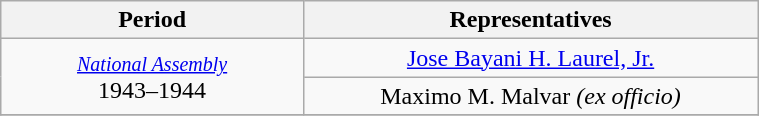<table class="wikitable" style="text-align:center; width:40%;">
<tr>
<th width="40%">Period</th>
<th>Representatives</th>
</tr>
<tr>
<td rowspan="2"><small><a href='#'><em>National Assembly</em></a></small><br>1943–1944</td>
<td><a href='#'>Jose Bayani H. Laurel, Jr.</a></td>
</tr>
<tr>
<td>Maximo M. Malvar <em>(ex officio)</em></td>
</tr>
<tr>
</tr>
</table>
